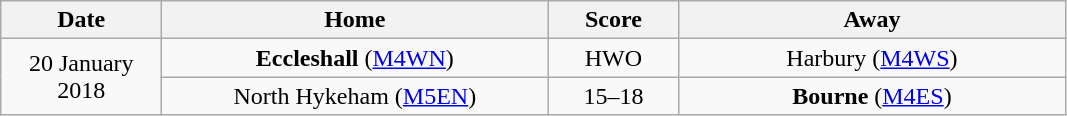<table class="wikitable" style="text-align: center">
<tr>
<th width=100>Date</th>
<th width=250>Home</th>
<th width=80>Score</th>
<th width=250>Away</th>
</tr>
<tr>
<td rowspan=2>20 January 2018</td>
<td><strong>Eccleshall</strong> (<a href='#'>M4WN</a>)</td>
<td>HWO</td>
<td>Harbury (<a href='#'>M4WS</a>)</td>
</tr>
<tr>
<td>North Hykeham (<a href='#'>M5EN</a>)</td>
<td>15–18</td>
<td><strong>Bourne</strong> (<a href='#'>M4ES</a>)</td>
</tr>
</table>
